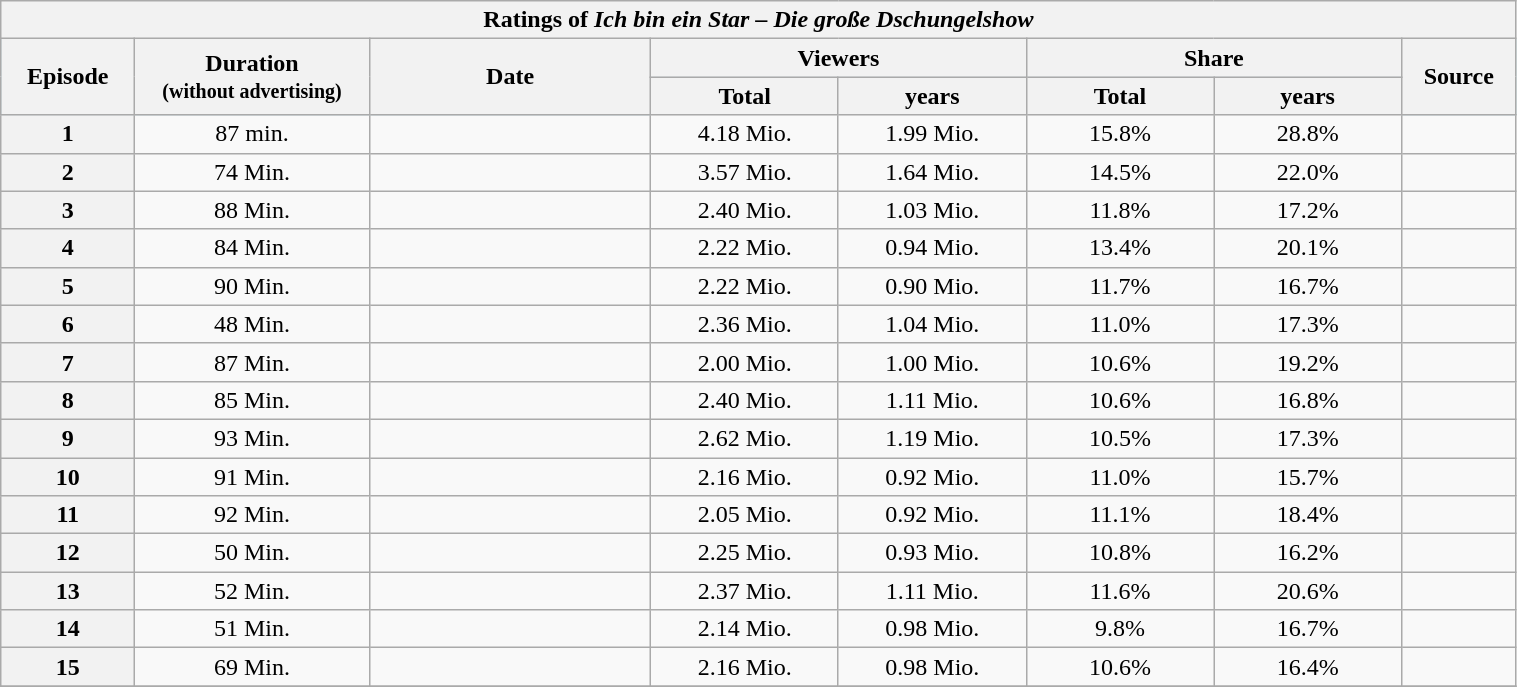<table class="wikitable" style="text-align:center; background:#f9f9f9; line-height:18px; width:80%">
<tr>
<th colspan="9">Ratings of <em>Ich bin ein Star – Die große Dschungelshow</em></th>
</tr>
<tr bgcolor="#add8e6">
<th rowspan="2" width="05%">Episode</th>
<th rowspan="2" width="10%">Duration<br><small>(without advertising)</small></th>
<th rowspan="2" width="12%">Date</th>
<th colspan="2" width="16%">Viewers</th>
<th colspan="2" width="16%">Share</th>
<th rowspan="2" width="04%">Source</th>
</tr>
<tr>
<th width="08%">Total</th>
<th width="08%"> years</th>
<th width="08%">Total</th>
<th width="08%"> years</th>
</tr>
<tr>
<th>1</th>
<td>87 min.</td>
<td></td>
<td>4.18 Mio.</td>
<td>1.99 Mio.</td>
<td>15.8%</td>
<td>28.8%</td>
<td></td>
</tr>
<tr>
<th>2</th>
<td>74 Min.</td>
<td></td>
<td>3.57 Mio.</td>
<td>1.64 Mio.</td>
<td>14.5%</td>
<td>22.0%</td>
<td></td>
</tr>
<tr>
<th>3</th>
<td>88 Min.</td>
<td></td>
<td>2.40 Mio.</td>
<td>1.03 Mio.</td>
<td>11.8%</td>
<td>17.2%</td>
<td></td>
</tr>
<tr>
<th>4</th>
<td>84 Min.</td>
<td></td>
<td>2.22 Mio.</td>
<td>0.94 Mio.</td>
<td>13.4%</td>
<td>20.1%</td>
<td></td>
</tr>
<tr>
<th>5</th>
<td>90 Min.</td>
<td></td>
<td>2.22 Mio.</td>
<td>0.90 Mio.</td>
<td>11.7%</td>
<td>16.7%</td>
<td></td>
</tr>
<tr>
<th>6</th>
<td>48 Min.</td>
<td></td>
<td>2.36 Mio.</td>
<td>1.04 Mio.</td>
<td>11.0%</td>
<td>17.3%</td>
<td></td>
</tr>
<tr>
<th>7</th>
<td>87 Min.</td>
<td></td>
<td>2.00 Mio.</td>
<td>1.00 Mio.</td>
<td>10.6%</td>
<td>19.2%</td>
<td></td>
</tr>
<tr>
<th>8</th>
<td>85 Min.</td>
<td></td>
<td>2.40 Mio.</td>
<td>1.11 Mio.</td>
<td>10.6%</td>
<td>16.8%</td>
<td></td>
</tr>
<tr>
<th>9</th>
<td>93 Min.</td>
<td></td>
<td>2.62 Mio.</td>
<td>1.19 Mio.</td>
<td>10.5%</td>
<td>17.3%</td>
<td></td>
</tr>
<tr>
<th>10</th>
<td>91 Min.</td>
<td></td>
<td>2.16 Mio.</td>
<td>0.92 Mio.</td>
<td>11.0%</td>
<td>15.7%</td>
<td></td>
</tr>
<tr>
<th>11</th>
<td>92 Min.</td>
<td></td>
<td>2.05 Mio.</td>
<td>0.92 Mio.</td>
<td>11.1%</td>
<td>18.4%</td>
<td></td>
</tr>
<tr>
<th>12</th>
<td>50 Min.</td>
<td></td>
<td>2.25 Mio.</td>
<td>0.93 Mio.</td>
<td>10.8%</td>
<td>16.2%</td>
<td></td>
</tr>
<tr>
<th>13</th>
<td>52 Min.</td>
<td></td>
<td>2.37 Mio.</td>
<td>1.11 Mio.</td>
<td>11.6%</td>
<td>20.6%</td>
<td></td>
</tr>
<tr>
<th>14</th>
<td>51 Min.</td>
<td></td>
<td>2.14 Mio.</td>
<td>0.98 Mio.</td>
<td>9.8%</td>
<td>16.7%</td>
<td></td>
</tr>
<tr>
<th>15</th>
<td>69 Min.</td>
<td></td>
<td>2.16 Mio.</td>
<td>0.98 Mio.</td>
<td>10.6%</td>
<td>16.4%</td>
<td></td>
</tr>
<tr>
</tr>
</table>
